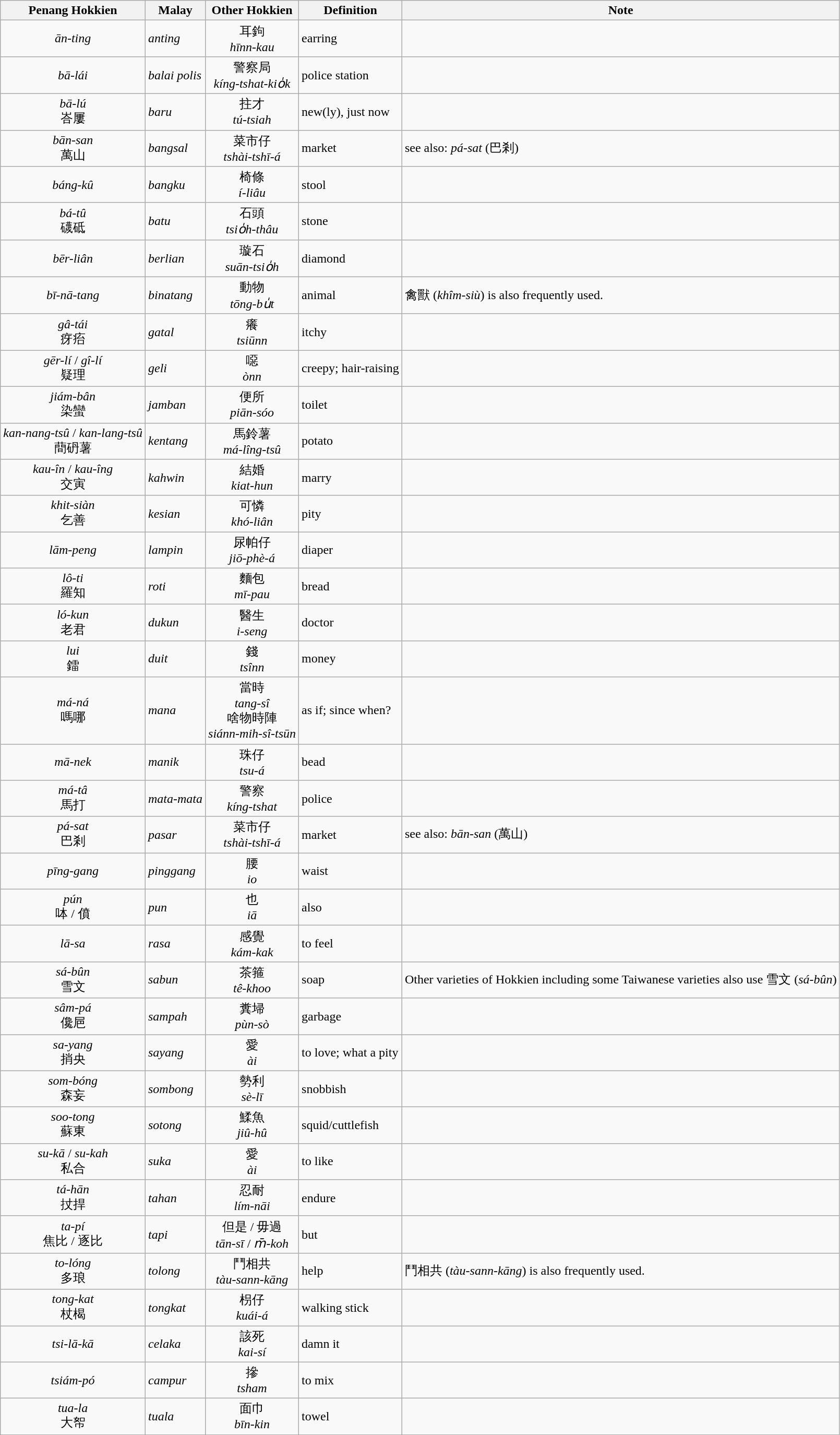<table class="wikitable" style="font-size:100%;">
<tr>
<th>Penang Hokkien</th>
<th>Malay</th>
<th>Other Hokkien</th>
<th>Definition</th>
<th>Note</th>
</tr>
<tr>
<td align=center><em>ān-ting</em></td>
<td><em>anting</em></td>
<td align=center>耳鉤<br><em>hīnn-kau</em></td>
<td>earring</td>
<td></td>
</tr>
<tr>
<td align=center><em>bā-lái</em></td>
<td><em>balai polis</em></td>
<td align=center>警察局<br><em>kíng-tshat-kio̍k</em></td>
<td>police station</td>
<td></td>
</tr>
<tr>
<td align=center><em>bā-lú</em><br>峇屢</td>
<td><em>baru</em></td>
<td align=center>拄才<br><em>tú-tsiah</em></td>
<td>new(ly), just now</td>
<td></td>
</tr>
<tr>
<td align=center><em>bān-san</em><br>萬山</td>
<td><em>bangsal</em></td>
<td align=center>菜市仔<br><em>tshài-tshī-á</em></td>
<td>market</td>
<td>see also: <em>pá-sat</em> (巴剎)</td>
</tr>
<tr>
<td align=center><em>báng-kû</em></td>
<td><em>bangku</em></td>
<td align=center>椅條<br><em>í-liâu</em></td>
<td>stool</td>
<td></td>
</tr>
<tr>
<td align=center><em>bá-tû</em><br>礣砥</td>
<td><em>batu</em></td>
<td align=center>石頭<br><em>tsio̍h-thâu</em></td>
<td>stone</td>
<td></td>
</tr>
<tr>
<td align=center><em>bēr-liân</em></td>
<td><em>berlian</em></td>
<td align=center>璇石<br><em>suān-tsio̍h</em></td>
<td>diamond</td>
<td></td>
</tr>
<tr>
<td align=center><em>bī-nā-tang</em></td>
<td><em>binatang</em></td>
<td align=center>動物<br><em>tōng-bu̍t</em></td>
<td>animal</td>
<td>禽獸 (<em>khîm-siù</em>) is also frequently used.</td>
</tr>
<tr>
<td align=center><em>gâ-tái</em><br>疨㾂</td>
<td><em>gatal</em></td>
<td align=center>癢<br><em>tsiūnn</em></td>
<td>itchy</td>
<td></td>
</tr>
<tr>
<td align=center><em>gēr-lí</em> / <em>gî-lí</em><br>疑理</td>
<td><em>geli</em></td>
<td align=center>噁<br><em>ònn</em></td>
<td>creepy; hair-raising</td>
<td></td>
</tr>
<tr>
<td align=center><em>jiám-bân</em><br>染蠻</td>
<td><em>jamban</em></td>
<td align=center>便所<br><em>piān-sóo</em></td>
<td>toilet</td>
<td></td>
</tr>
<tr>
<td align=center><em>kan-nang-tsû</em> / <em>kan-lang-tsû</em><br>蕳砃薯</td>
<td><em>kentang</em></td>
<td align=center>馬鈴薯<br><em>má-lîng-tsû</em></td>
<td>potato</td>
<td></td>
</tr>
<tr>
<td align=center><em>kau-în</em> / <em>kau-îng</em><br>交寅</td>
<td><em>kahwin</em></td>
<td align=center>結婚<br><em>kiat-hun</em></td>
<td>marry</td>
<td></td>
</tr>
<tr>
<td align=center><em>khit-siàn</em><br>乞善</td>
<td><em>kesian</em></td>
<td align=center>可憐<br><em>khó-liân</em></td>
<td>pity</td>
<td></td>
</tr>
<tr>
<td align=center><em>lām-peng</em></td>
<td><em>lampin</em></td>
<td align=center>尿帕仔<br><em>jiō-phè-á</em></td>
<td>diaper</td>
<td></td>
</tr>
<tr>
<td align=center><em>lô-ti</em><br>羅知</td>
<td><em>roti</em></td>
<td align=center>麵包<br><em>mī-pau</em></td>
<td>bread</td>
<td></td>
</tr>
<tr>
<td align=center><em>ló-kun</em><br>老君</td>
<td><em>dukun</em></td>
<td align=center>醫生<br><em>i-seng</em></td>
<td>doctor</td>
<td></td>
</tr>
<tr>
<td align=center><em>lui</em><br>鐳</td>
<td><em>duit</em></td>
<td align=center>錢<br><em>tsînn</em></td>
<td>money</td>
<td></td>
</tr>
<tr>
<td align=center><em>má-ná</em><br>嗎哪</td>
<td><em>mana</em></td>
<td align=center>當時<br><em>tang-sî</em><br>啥物時陣<br><em>siánn-mih-sî-tsūn</em></td>
<td>as if; since when?</td>
<td></td>
</tr>
<tr>
<td align=center><em>mā-nek</em></td>
<td><em>manik</em></td>
<td align=center>珠仔<br><em>tsu-á</em></td>
<td>bead</td>
<td></td>
</tr>
<tr>
<td align=center><em>má-tâ</em><br>馬打</td>
<td><em>mata-mata</em></td>
<td align=center>警察<br><em>kíng-tshat</em></td>
<td>police</td>
<td></td>
</tr>
<tr>
<td align=center><em>pá-sat</em><br>巴剎</td>
<td><em>pasar</em></td>
<td align=center>菜市仔<br><em>tshài-tshī-á</em></td>
<td>market</td>
<td>see also: <em>bān-san</em> (萬山)</td>
</tr>
<tr>
<td align=center><em>pīng-gang</em></td>
<td><em>pinggang</em></td>
<td align=center>腰<br><em>io</em></td>
<td>waist</td>
<td></td>
</tr>
<tr>
<td align=center><em>pún</em><br>呠 / 僨</td>
<td><em>pun</em></td>
<td align=center>也<br><em>iā</em></td>
<td>also</td>
<td></td>
</tr>
<tr>
<td align=center><em>lā-sa</em></td>
<td><em>rasa</em></td>
<td align=center>感覺<br><em>kám-kak</em></td>
<td>to feel</td>
<td></td>
</tr>
<tr>
<td align=center><em>sá-bûn</em><br>雪文</td>
<td><em>sabun</em></td>
<td align=center>茶箍<br><em>tê-khoo</em></td>
<td>soap</td>
<td>Other varieties of Hokkien including some Taiwanese varieties also use 雪文 (<em>sá-bûn</em>)</td>
</tr>
<tr>
<td align=center><em>sâm-pá</em><br>儳㞎</td>
<td><em>sampah</em></td>
<td align=center>糞埽<br><em>pùn-sò</em></td>
<td>garbage</td>
<td></td>
</tr>
<tr>
<td align=center><em>sa-yang</em><br>捎央</td>
<td><em>sayang</em></td>
<td align=center>愛<br><em>ài</em></td>
<td>to love; what a pity</td>
<td></td>
</tr>
<tr>
<td align=center><em>som-bóng</em><br>森妄</td>
<td><em>sombong</em></td>
<td align=center>勢利<br><em>sè-lī</em></td>
<td>snobbish</td>
<td></td>
</tr>
<tr>
<td align=center><em>soo-tong</em><br>蘇東</td>
<td><em>sotong</em></td>
<td align=center>鰇魚<br><em>jiû-hû</em></td>
<td>squid/cuttlefish</td>
<td></td>
</tr>
<tr>
<td align=center><em>su-kā</em> / <em>su-kah</em><br>私合</td>
<td><em>suka</em></td>
<td align=center>愛<br><em>ài</em></td>
<td>to like</td>
<td></td>
</tr>
<tr>
<td align=center><em>tá-hān</em><br>扙捍</td>
<td><em>tahan</em></td>
<td align=center>忍耐<br><em>lím-nāi</em></td>
<td>endure</td>
<td></td>
</tr>
<tr>
<td align=center><em>ta-pí</em><br>焦比 / 逐比</td>
<td><em>tapi</em></td>
<td align=center>但是 / 毋過<br><em>tān-sī</em> / <em>m̄-koh</em></td>
<td>but</td>
<td></td>
</tr>
<tr>
<td align=center><em>to-lóng</em><br>多琅</td>
<td><em>tolong</em></td>
<td align=center>鬥相共<br><em>tàu-sann-kāng</em></td>
<td>help</td>
<td>鬥相共 (<em>tàu-sann-kāng</em>) is also frequently used.</td>
</tr>
<tr>
<td align=center><em>tong-kat</em><br>杖楬</td>
<td><em>tongkat</em></td>
<td align=center>枴仔<br><em>kuái-á</em></td>
<td>walking stick</td>
<td></td>
</tr>
<tr>
<td align=center><em>tsi-lā-kā</em></td>
<td><em>celaka</em></td>
<td align=center>該死<br><em>kai-sí</em></td>
<td>damn it</td>
<td></td>
</tr>
<tr>
<td align=center><em>tsiám-pó</em></td>
<td><em>campur</em></td>
<td align=center>摻<br><em>tsham</em></td>
<td>to mix</td>
<td></td>
</tr>
<tr>
<td align=center><em>tua-la</em><br>大帤</td>
<td><em>tuala</em></td>
<td align=center>面巾<br><em>bīn-kin</em></td>
<td>towel</td>
<td></td>
</tr>
</table>
